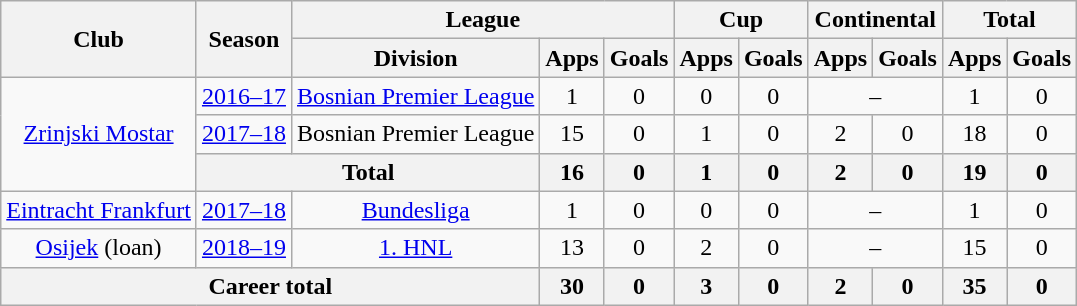<table class="wikitable" style="text-align:center">
<tr>
<th rowspan=2>Club</th>
<th rowspan=2>Season</th>
<th colspan=3>League</th>
<th colspan=2>Cup</th>
<th colspan=2>Continental</th>
<th colspan=2>Total</th>
</tr>
<tr>
<th>Division</th>
<th>Apps</th>
<th>Goals</th>
<th>Apps</th>
<th>Goals</th>
<th>Apps</th>
<th>Goals</th>
<th>Apps</th>
<th>Goals</th>
</tr>
<tr>
<td rowspan=3><a href='#'>Zrinjski Mostar</a></td>
<td><a href='#'>2016–17</a></td>
<td><a href='#'>Bosnian Premier League</a></td>
<td>1</td>
<td>0</td>
<td>0</td>
<td>0</td>
<td colspan=2>–</td>
<td>1</td>
<td>0</td>
</tr>
<tr>
<td><a href='#'>2017–18</a></td>
<td>Bosnian Premier League</td>
<td>15</td>
<td>0</td>
<td>1</td>
<td>0</td>
<td>2</td>
<td>0</td>
<td>18</td>
<td>0</td>
</tr>
<tr>
<th colspan=2>Total</th>
<th>16</th>
<th>0</th>
<th>1</th>
<th>0</th>
<th>2</th>
<th>0</th>
<th>19</th>
<th>0</th>
</tr>
<tr>
<td><a href='#'>Eintracht Frankfurt</a></td>
<td><a href='#'>2017–18</a></td>
<td><a href='#'>Bundesliga</a></td>
<td>1</td>
<td>0</td>
<td>0</td>
<td>0</td>
<td colspan=2>–</td>
<td>1</td>
<td>0</td>
</tr>
<tr>
<td><a href='#'>Osijek</a> (loan)</td>
<td><a href='#'>2018–19</a></td>
<td><a href='#'>1. HNL</a></td>
<td>13</td>
<td>0</td>
<td>2</td>
<td>0</td>
<td colspan=2>–</td>
<td>15</td>
<td>0</td>
</tr>
<tr>
<th colspan=3>Career total</th>
<th>30</th>
<th>0</th>
<th>3</th>
<th>0</th>
<th>2</th>
<th>0</th>
<th>35</th>
<th>0</th>
</tr>
</table>
